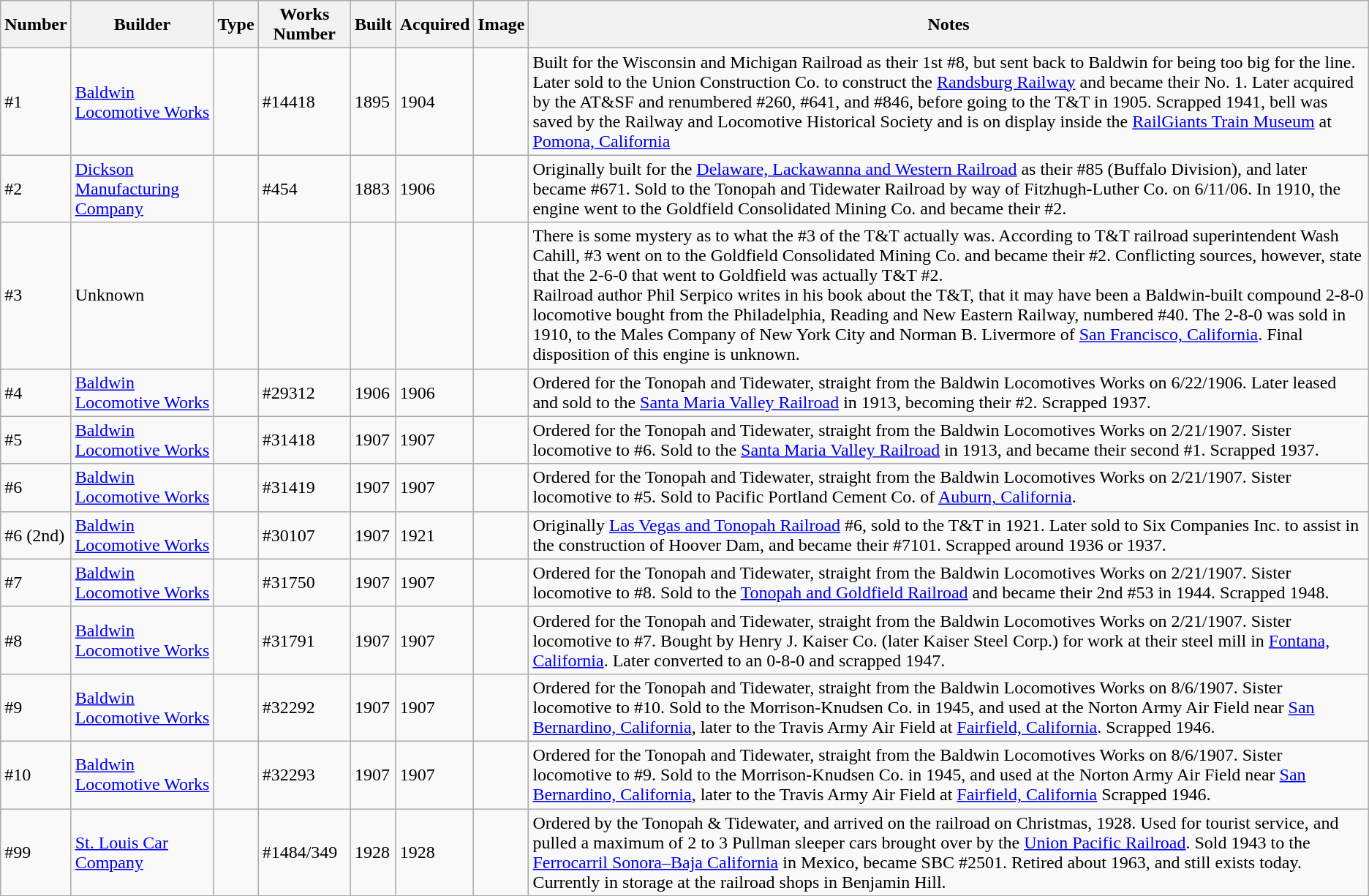<table class="wikitable">
<tr>
<th>Number</th>
<th>Builder</th>
<th>Type</th>
<th>Works Number</th>
<th>Built</th>
<th>Acquired</th>
<th>Image</th>
<th>Notes</th>
</tr>
<tr>
<td>#1</td>
<td><a href='#'>Baldwin Locomotive Works</a></td>
<td></td>
<td>#14418</td>
<td>1895</td>
<td>1904</td>
<td></td>
<td>Built for the Wisconsin and Michigan Railroad as their 1st #8, but sent back to Baldwin for being too big for the line. Later sold to the Union Construction Co. to construct the <a href='#'>Randsburg Railway</a> and became their No. 1. Later acquired by the AT&SF and renumbered #260, #641, and #846, before going to the T&T in 1905. Scrapped 1941, bell was saved by the Railway and Locomotive Historical Society and is on display inside the <a href='#'>RailGiants Train Museum</a> at <a href='#'>Pomona, California</a></td>
</tr>
<tr>
<td>#2</td>
<td><a href='#'>Dickson Manufacturing Company</a></td>
<td></td>
<td>#454</td>
<td>1883</td>
<td>1906</td>
<td></td>
<td>Originally built for the <a href='#'>Delaware, Lackawanna and Western Railroad</a> as their #85 (Buffalo Division), and later became #671. Sold to the Tonopah and Tidewater Railroad by way of Fitzhugh-Luther Co. on 6/11/06. In 1910, the engine went to the Goldfield Consolidated Mining Co. and became their #2.</td>
</tr>
<tr>
<td>#3</td>
<td>Unknown</td>
<td></td>
<td></td>
<td></td>
<td></td>
<td></td>
<td>There is some mystery as to what the #3 of the T&T actually was. According to T&T railroad superintendent Wash Cahill, #3 went on to the Goldfield Consolidated Mining Co. and became their #2. Conflicting sources, however, state that the 2-6-0 that went to Goldfield was actually T&T #2.<br>Railroad author Phil Serpico writes in his book about the T&T, that it may have been a Baldwin-built compound 2-8-0 locomotive bought from the Philadelphia, Reading and New Eastern Railway, numbered #40. The 2-8-0 was sold in 1910, to the Males Company of New York City and Norman B. Livermore of <a href='#'>San Francisco, California</a>. Final disposition of this engine is unknown.</td>
</tr>
<tr>
<td>#4</td>
<td><a href='#'>Baldwin Locomotive Works</a></td>
<td></td>
<td>#29312</td>
<td>1906</td>
<td>1906</td>
<td></td>
<td>Ordered for the Tonopah and Tidewater, straight from the Baldwin Locomotives Works on 6/22/1906. Later leased and sold to the <a href='#'>Santa Maria Valley Railroad</a> in 1913, becoming their #2. Scrapped 1937.</td>
</tr>
<tr>
<td>#5</td>
<td><a href='#'>Baldwin Locomotive Works</a></td>
<td></td>
<td>#31418</td>
<td>1907</td>
<td>1907</td>
<td></td>
<td>Ordered for the Tonopah and Tidewater, straight from the Baldwin Locomotives Works on 2/21/1907. Sister locomotive to #6. Sold to the <a href='#'>Santa Maria Valley Railroad</a> in 1913, and became their second #1. Scrapped 1937.</td>
</tr>
<tr>
<td>#6</td>
<td><a href='#'>Baldwin Locomotive Works</a></td>
<td></td>
<td>#31419</td>
<td>1907</td>
<td>1907</td>
<td></td>
<td>Ordered for the Tonopah and Tidewater, straight from the Baldwin Locomotives Works on 2/21/1907. Sister locomotive to #5. Sold to Pacific Portland Cement Co. of <a href='#'>Auburn, California</a>.</td>
</tr>
<tr>
<td>#6 (2nd)</td>
<td><a href='#'>Baldwin Locomotive Works</a></td>
<td></td>
<td>#30107</td>
<td>1907</td>
<td>1921</td>
<td></td>
<td>Originally <a href='#'>Las Vegas and Tonopah Railroad</a> #6, sold to the T&T in 1921. Later sold to Six Companies Inc. to assist in the construction of Hoover Dam, and became their #7101. Scrapped around 1936 or 1937.</td>
</tr>
<tr>
<td>#7</td>
<td><a href='#'>Baldwin Locomotive Works</a></td>
<td></td>
<td>#31750</td>
<td>1907</td>
<td>1907</td>
<td></td>
<td>Ordered for the Tonopah and Tidewater, straight from the Baldwin Locomotives Works on 2/21/1907. Sister locomotive to #8. Sold to the <a href='#'>Tonopah and Goldfield Railroad</a> and became their 2nd #53 in 1944. Scrapped 1948.</td>
</tr>
<tr>
<td>#8</td>
<td><a href='#'>Baldwin Locomotive Works</a></td>
<td></td>
<td>#31791</td>
<td>1907</td>
<td>1907</td>
<td></td>
<td>Ordered for the Tonopah and Tidewater, straight from the Baldwin Locomotives Works on 2/21/1907. Sister locomotive to #7. Bought by Henry J. Kaiser Co. (later Kaiser Steel Corp.) for work at their steel mill in <a href='#'>Fontana, California</a>. Later converted to an 0-8-0 and scrapped 1947.</td>
</tr>
<tr>
<td>#9</td>
<td><a href='#'>Baldwin Locomotive Works</a></td>
<td></td>
<td>#32292</td>
<td>1907</td>
<td>1907</td>
<td></td>
<td>Ordered for the Tonopah and Tidewater, straight from the Baldwin Locomotives Works on 8/6/1907. Sister locomotive to #10. Sold to the Morrison-Knudsen Co. in 1945, and used at the Norton Army Air Field near <a href='#'>San Bernardino, California</a>, later to the Travis Army Air Field at <a href='#'>Fairfield, California</a>. Scrapped 1946.</td>
</tr>
<tr>
<td>#10</td>
<td><a href='#'>Baldwin Locomotive Works</a></td>
<td></td>
<td>#32293</td>
<td>1907</td>
<td>1907</td>
<td></td>
<td>Ordered for the Tonopah and Tidewater, straight from the Baldwin Locomotives Works on 8/6/1907. Sister locomotive to #9. Sold to the Morrison-Knudsen Co. in 1945, and used at the Norton Army Air Field near <a href='#'>San Bernardino, California</a>, later to the Travis Army Air Field at <a href='#'>Fairfield, California</a> Scrapped 1946.</td>
</tr>
<tr>
<td>#99</td>
<td><a href='#'>St. Louis Car Company</a></td>
<td></td>
<td>#1484/349</td>
<td>1928</td>
<td>1928</td>
<td></td>
<td>Ordered by the Tonopah & Tidewater, and arrived on the railroad on Christmas, 1928. Used for tourist service, and pulled a maximum of 2 to 3 Pullman sleeper cars brought over by the <a href='#'>Union Pacific Railroad</a>. Sold 1943 to the <a href='#'>Ferrocarril Sonora–Baja California</a> in Mexico, became SBC #2501. Retired about 1963, and still exists today. Currently in storage at the railroad shops in Benjamin Hill.</td>
</tr>
<tr>
</tr>
</table>
